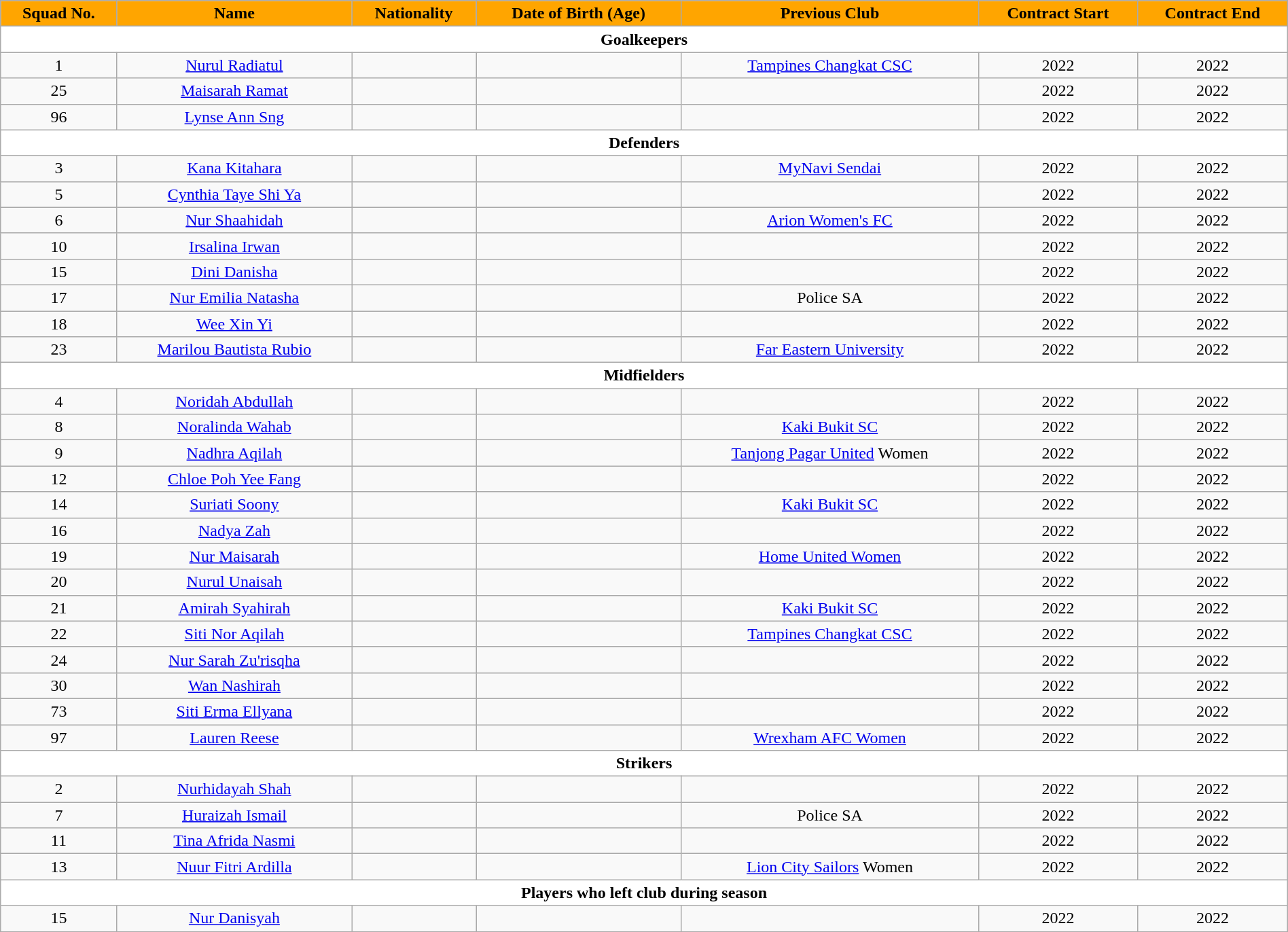<table class="wikitable" style="text-align:center; font-size:100%; width:100%;">
<tr>
<th style="background:#FFA500; color:black; text-align:center;">Squad No.</th>
<th style="background:#FFA500; color:black; text-align:center;">Name</th>
<th style="background:#FFA500; color:black; text-align:center;">Nationality</th>
<th style="background:#FFA500; color:black; text-align:center;">Date of Birth (Age)</th>
<th style="background:#FFA500; color:black; text-align:center;">Previous Club</th>
<th style="background:#FFA500; color:black; text-align:center;">Contract Start</th>
<th style="background:#FFA500; color:black; text-align:center;">Contract End</th>
</tr>
<tr>
<th colspan="8" style="background:white; text-align:center">Goalkeepers</th>
</tr>
<tr>
<td>1</td>
<td><a href='#'>Nurul Radiatul</a></td>
<td></td>
<td></td>
<td> <a href='#'>Tampines Changkat CSC</a></td>
<td>2022</td>
<td>2022</td>
</tr>
<tr>
<td>25</td>
<td><a href='#'>Maisarah Ramat</a></td>
<td></td>
<td></td>
<td></td>
<td>2022</td>
<td>2022</td>
</tr>
<tr>
<td>96</td>
<td><a href='#'>Lynse Ann Sng</a></td>
<td></td>
<td></td>
<td></td>
<td>2022</td>
<td>2022</td>
</tr>
<tr>
<th colspan="8" style="background:white; text-align:center">Defenders</th>
</tr>
<tr>
<td>3</td>
<td><a href='#'>Kana Kitahara</a></td>
<td></td>
<td></td>
<td> <a href='#'>MyNavi Sendai</a></td>
<td>2022</td>
<td>2022</td>
</tr>
<tr>
<td>5</td>
<td><a href='#'>Cynthia Taye Shi Ya</a></td>
<td></td>
<td></td>
<td></td>
<td>2022</td>
<td>2022</td>
</tr>
<tr>
<td>6</td>
<td><a href='#'>Nur Shaahidah</a></td>
<td></td>
<td></td>
<td> <a href='#'>Arion Women's FC</a></td>
<td>2022</td>
<td>2022</td>
</tr>
<tr>
<td>10</td>
<td><a href='#'>Irsalina Irwan</a></td>
<td></td>
<td></td>
<td></td>
<td>2022</td>
<td>2022</td>
</tr>
<tr>
<td>15</td>
<td><a href='#'>Dini Danisha</a></td>
<td></td>
<td></td>
<td></td>
<td>2022</td>
<td>2022</td>
</tr>
<tr>
<td>17</td>
<td><a href='#'>Nur Emilia Natasha</a></td>
<td></td>
<td></td>
<td> Police SA</td>
<td>2022</td>
<td>2022</td>
</tr>
<tr>
<td>18</td>
<td><a href='#'>Wee Xin Yi</a></td>
<td></td>
<td></td>
<td></td>
<td>2022</td>
<td>2022</td>
</tr>
<tr>
<td>23</td>
<td><a href='#'>Marilou Bautista Rubio</a></td>
<td></td>
<td></td>
<td> <a href='#'>Far Eastern University</a></td>
<td>2022</td>
<td>2022</td>
</tr>
<tr>
<th colspan="8" style="background:white; text-align:center">Midfielders</th>
</tr>
<tr>
<td>4</td>
<td><a href='#'>Noridah Abdullah</a></td>
<td></td>
<td></td>
<td></td>
<td>2022</td>
<td>2022</td>
</tr>
<tr>
<td>8</td>
<td><a href='#'>Noralinda Wahab</a></td>
<td></td>
<td></td>
<td> <a href='#'>Kaki Bukit SC</a></td>
<td>2022</td>
<td>2022</td>
</tr>
<tr>
<td>9</td>
<td><a href='#'>Nadhra Aqilah</a></td>
<td></td>
<td></td>
<td> <a href='#'>Tanjong Pagar United</a> Women</td>
<td>2022</td>
<td>2022</td>
</tr>
<tr>
<td>12</td>
<td><a href='#'>Chloe Poh Yee Fang</a></td>
<td></td>
<td></td>
<td></td>
<td>2022</td>
<td>2022</td>
</tr>
<tr>
<td>14</td>
<td><a href='#'>Suriati Soony</a></td>
<td></td>
<td></td>
<td> <a href='#'>Kaki Bukit SC</a></td>
<td>2022</td>
<td>2022</td>
</tr>
<tr>
<td>16</td>
<td><a href='#'>Nadya Zah</a></td>
<td></td>
<td></td>
<td></td>
<td>2022</td>
<td>2022</td>
</tr>
<tr>
<td>19</td>
<td><a href='#'>Nur Maisarah</a></td>
<td></td>
<td></td>
<td> <a href='#'>Home United Women</a></td>
<td>2022</td>
<td>2022</td>
</tr>
<tr>
<td>20</td>
<td><a href='#'>Nurul Unaisah</a></td>
<td></td>
<td></td>
<td></td>
<td>2022</td>
<td>2022</td>
</tr>
<tr>
<td>21</td>
<td><a href='#'>Amirah Syahirah</a></td>
<td></td>
<td></td>
<td> <a href='#'>Kaki Bukit SC</a></td>
<td>2022</td>
<td>2022</td>
</tr>
<tr>
<td>22</td>
<td><a href='#'>Siti Nor Aqilah</a></td>
<td></td>
<td></td>
<td> <a href='#'>Tampines Changkat CSC</a></td>
<td>2022</td>
<td>2022</td>
</tr>
<tr>
<td>24</td>
<td><a href='#'>Nur Sarah Zu'risqha</a></td>
<td></td>
<td></td>
<td></td>
<td>2022</td>
<td>2022</td>
</tr>
<tr>
<td>30</td>
<td><a href='#'>Wan Nashirah</a></td>
<td></td>
<td></td>
<td></td>
<td>2022</td>
<td>2022</td>
</tr>
<tr>
<td>73</td>
<td><a href='#'>Siti Erma Ellyana</a></td>
<td></td>
<td></td>
<td></td>
<td>2022</td>
<td>2022</td>
</tr>
<tr>
<td>97</td>
<td><a href='#'>Lauren Reese</a></td>
<td></td>
<td></td>
<td> <a href='#'>Wrexham AFC Women</a></td>
<td>2022</td>
<td>2022</td>
</tr>
<tr>
<th colspan="8" style="background:white; text-align:center">Strikers</th>
</tr>
<tr>
<td>2</td>
<td><a href='#'>Nurhidayah Shah</a></td>
<td></td>
<td></td>
<td></td>
<td>2022</td>
<td>2022</td>
</tr>
<tr>
<td>7</td>
<td><a href='#'>Huraizah Ismail</a></td>
<td></td>
<td></td>
<td> Police SA</td>
<td>2022</td>
<td>2022</td>
</tr>
<tr>
<td>11</td>
<td><a href='#'>Tina Afrida Nasmi</a></td>
<td></td>
<td></td>
<td></td>
<td>2022</td>
<td>2022</td>
</tr>
<tr>
<td>13</td>
<td><a href='#'>Nuur Fitri Ardilla</a></td>
<td></td>
<td></td>
<td> <a href='#'>Lion City Sailors</a> Women</td>
<td>2022</td>
<td>2022</td>
</tr>
<tr>
<th colspan="8" style="background:white; text-align:center">Players who left club during season</th>
</tr>
<tr>
<td>15</td>
<td><a href='#'>Nur Danisyah</a></td>
<td></td>
<td></td>
<td></td>
<td>2022</td>
<td>2022</td>
</tr>
<tr>
</tr>
</table>
